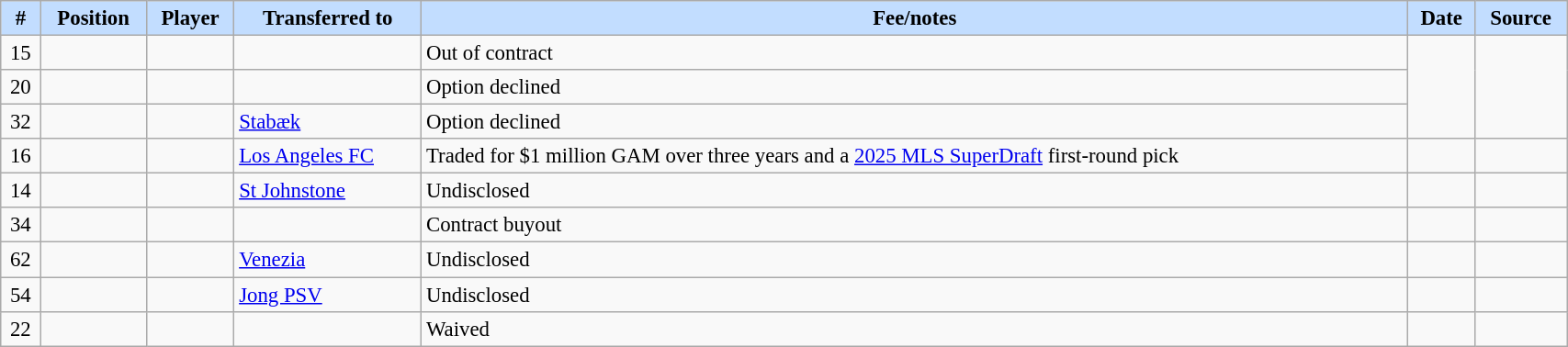<table class="wikitable sortable" style="width:90%; text-align:center; font-size:95%; text-align:left;">
<tr>
<th style="background:#c2ddff;">#</th>
<th style="background:#c2ddff;">Position</th>
<th style="background:#c2ddff;">Player</th>
<th style="background:#c2ddff;">Transferred to</th>
<th style="background:#c2ddff;">Fee/notes</th>
<th style="background:#c2ddff;">Date</th>
<th style="background:#c2ddff;">Source</th>
</tr>
<tr>
<td align=center>15</td>
<td align=center></td>
<td></td>
<td></td>
<td>Out of contract</td>
<td rowspan=3></td>
<td rowspan=3></td>
</tr>
<tr>
<td align=center>20</td>
<td align=center></td>
<td></td>
<td></td>
<td>Option declined</td>
</tr>
<tr>
<td align=center>32</td>
<td align=center></td>
<td></td>
<td><a href='#'>Stabæk</a></td>
<td>Option declined</td>
</tr>
<tr>
<td align=center>16</td>
<td align=center></td>
<td></td>
<td> <a href='#'>Los Angeles FC</a></td>
<td>Traded for $1 million GAM over three years and a <a href='#'>2025 MLS SuperDraft</a> first-round pick</td>
<td></td>
<td></td>
</tr>
<tr>
<td align=center>14</td>
<td align=center></td>
<td></td>
<td> <a href='#'>St Johnstone</a></td>
<td>Undisclosed</td>
<td></td>
<td></td>
</tr>
<tr>
<td align=center>34</td>
<td align=center></td>
<td></td>
<td></td>
<td>Contract buyout</td>
<td></td>
<td></td>
</tr>
<tr>
<td align=center>62</td>
<td align=center></td>
<td></td>
<td> <a href='#'>Venezia</a></td>
<td>Undisclosed</td>
<td></td>
<td></td>
</tr>
<tr>
<td align=center>54</td>
<td align=center></td>
<td></td>
<td> <a href='#'>Jong PSV</a></td>
<td>Undisclosed</td>
<td></td>
<td></td>
</tr>
<tr>
<td align=center>22</td>
<td align=center></td>
<td></td>
<td></td>
<td>Waived</td>
<td></td>
<td></td>
</tr>
</table>
